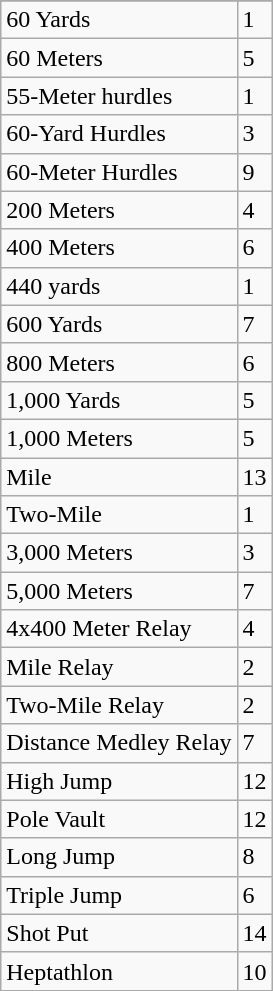<table class="wikitable">
<tr>
</tr>
<tr>
<td>60 Yards</td>
<td>1</td>
</tr>
<tr>
<td>60 Meters</td>
<td>5</td>
</tr>
<tr>
<td>55-Meter hurdles</td>
<td>1</td>
</tr>
<tr>
<td>60-Yard Hurdles</td>
<td>3</td>
</tr>
<tr>
<td>60-Meter Hurdles</td>
<td>9</td>
</tr>
<tr>
<td>200 Meters</td>
<td>4</td>
</tr>
<tr>
<td>400 Meters</td>
<td>6</td>
</tr>
<tr>
<td>440 yards</td>
<td>1</td>
</tr>
<tr>
<td>600 Yards</td>
<td>7</td>
</tr>
<tr>
<td>800 Meters</td>
<td>6</td>
</tr>
<tr>
<td>1,000 Yards</td>
<td>5</td>
</tr>
<tr>
<td>1,000 Meters</td>
<td>5</td>
</tr>
<tr>
<td>Mile</td>
<td>13</td>
</tr>
<tr>
<td>Two-Mile</td>
<td>1</td>
</tr>
<tr>
<td>3,000 Meters</td>
<td>3</td>
</tr>
<tr>
<td>5,000 Meters</td>
<td>7</td>
</tr>
<tr>
<td>4x400 Meter Relay</td>
<td>4</td>
</tr>
<tr>
<td>Mile Relay</td>
<td>2</td>
</tr>
<tr>
<td>Two-Mile Relay</td>
<td>2</td>
</tr>
<tr>
<td>Distance Medley Relay</td>
<td>7</td>
</tr>
<tr>
<td>High Jump</td>
<td>12</td>
</tr>
<tr>
<td>Pole Vault</td>
<td>12</td>
</tr>
<tr>
<td>Long Jump</td>
<td>8</td>
</tr>
<tr>
<td>Triple Jump</td>
<td>6</td>
</tr>
<tr>
<td>Shot Put</td>
<td>14</td>
</tr>
<tr>
<td>Heptathlon</td>
<td>10</td>
</tr>
</table>
